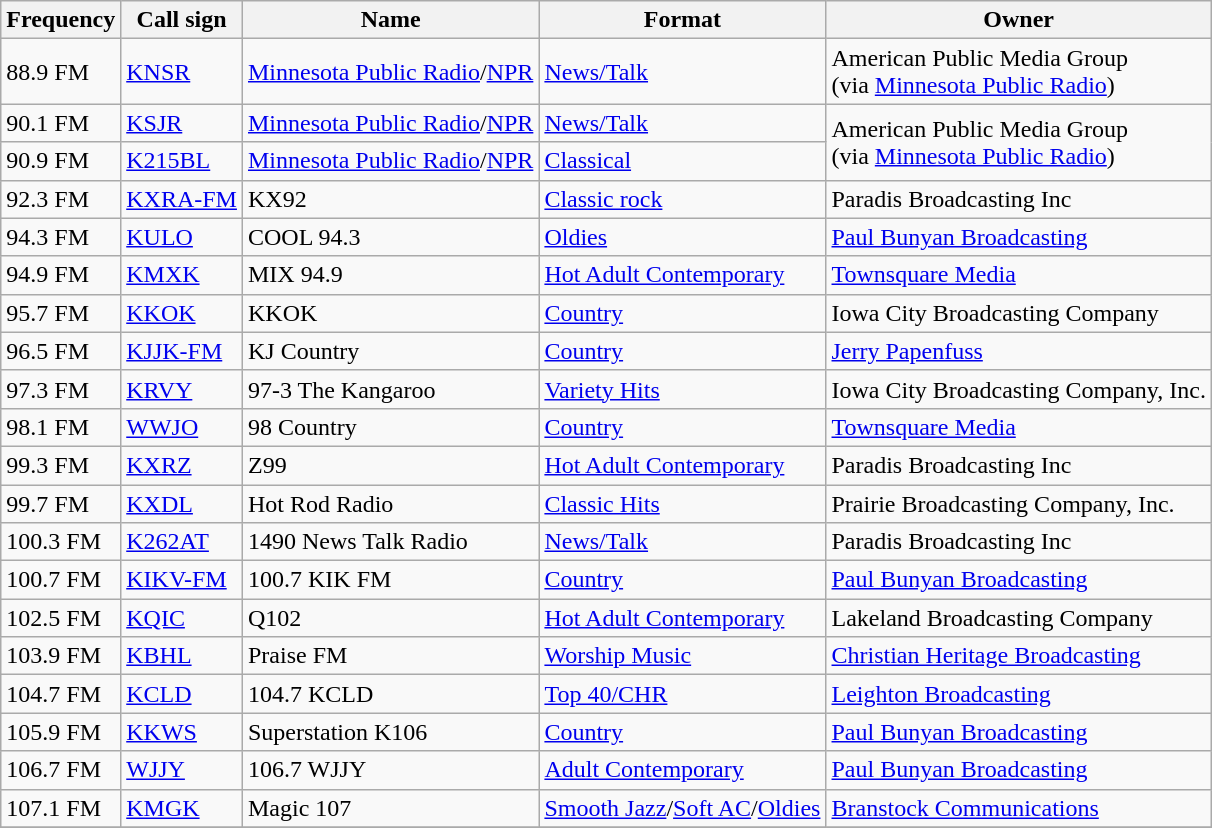<table class="wikitable">
<tr>
<th>Frequency</th>
<th>Call sign</th>
<th>Name</th>
<th>Format</th>
<th>Owner</th>
</tr>
<tr>
<td>88.9 FM</td>
<td><a href='#'>KNSR</a></td>
<td><a href='#'>Minnesota Public Radio</a>/<a href='#'>NPR</a></td>
<td><a href='#'>News/Talk</a></td>
<td>American Public Media Group<br>(via <a href='#'>Minnesota Public Radio</a>)</td>
</tr>
<tr>
<td>90.1 FM</td>
<td><a href='#'>KSJR</a></td>
<td><a href='#'>Minnesota Public Radio</a>/<a href='#'>NPR</a></td>
<td><a href='#'>News/Talk</a></td>
<td rowspan="2">American Public Media Group<br>(via <a href='#'>Minnesota Public Radio</a>)</td>
</tr>
<tr>
<td>90.9 FM</td>
<td><a href='#'>K215BL</a></td>
<td><a href='#'>Minnesota Public Radio</a>/<a href='#'>NPR</a></td>
<td><a href='#'>Classical</a></td>
</tr>
<tr>
<td>92.3 FM</td>
<td><a href='#'>KXRA-FM</a></td>
<td>KX92</td>
<td><a href='#'>Classic rock</a></td>
<td>Paradis Broadcasting Inc</td>
</tr>
<tr>
<td>94.3 FM</td>
<td><a href='#'>KULO</a></td>
<td>COOL 94.3</td>
<td><a href='#'>Oldies</a></td>
<td><a href='#'>Paul Bunyan Broadcasting</a></td>
</tr>
<tr>
<td>94.9 FM</td>
<td><a href='#'>KMXK</a></td>
<td>MIX 94.9</td>
<td><a href='#'>Hot Adult Contemporary</a></td>
<td><a href='#'>Townsquare Media</a></td>
</tr>
<tr>
<td>95.7 FM</td>
<td><a href='#'>KKOK</a></td>
<td>KKOK</td>
<td><a href='#'>Country</a></td>
<td>Iowa City Broadcasting Company</td>
</tr>
<tr>
<td>96.5 FM</td>
<td><a href='#'>KJJK-FM</a></td>
<td>KJ Country</td>
<td><a href='#'>Country</a></td>
<td><a href='#'>Jerry Papenfuss</a></td>
</tr>
<tr>
<td>97.3 FM</td>
<td><a href='#'>KRVY</a></td>
<td>97-3 The Kangaroo</td>
<td><a href='#'>Variety Hits</a></td>
<td>Iowa City Broadcasting Company, Inc.</td>
</tr>
<tr>
<td>98.1 FM</td>
<td><a href='#'>WWJO</a></td>
<td>98 Country</td>
<td><a href='#'>Country</a></td>
<td><a href='#'>Townsquare Media</a></td>
</tr>
<tr>
<td>99.3 FM</td>
<td><a href='#'>KXRZ</a></td>
<td>Z99</td>
<td><a href='#'>Hot Adult Contemporary</a></td>
<td>Paradis Broadcasting Inc</td>
</tr>
<tr>
<td>99.7 FM</td>
<td><a href='#'>KXDL</a></td>
<td>Hot Rod Radio</td>
<td><a href='#'>Classic Hits</a></td>
<td>Prairie Broadcasting Company, Inc.</td>
</tr>
<tr>
<td>100.3 FM</td>
<td><a href='#'>K262AT</a></td>
<td>1490 News Talk Radio</td>
<td><a href='#'>News/Talk</a></td>
<td>Paradis Broadcasting Inc</td>
</tr>
<tr>
<td>100.7 FM</td>
<td><a href='#'>KIKV-FM</a></td>
<td>100.7 KIK FM</td>
<td><a href='#'>Country</a></td>
<td><a href='#'>Paul Bunyan Broadcasting</a></td>
</tr>
<tr>
<td>102.5 FM</td>
<td><a href='#'>KQIC</a></td>
<td>Q102</td>
<td><a href='#'>Hot Adult Contemporary</a></td>
<td>Lakeland Broadcasting Company</td>
</tr>
<tr>
<td>103.9 FM</td>
<td><a href='#'>KBHL</a></td>
<td>Praise FM</td>
<td><a href='#'>Worship Music</a></td>
<td><a href='#'>Christian Heritage Broadcasting</a></td>
</tr>
<tr>
<td>104.7 FM</td>
<td><a href='#'>KCLD</a></td>
<td>104.7 KCLD</td>
<td><a href='#'>Top 40/CHR</a></td>
<td><a href='#'>Leighton Broadcasting</a></td>
</tr>
<tr>
<td>105.9 FM</td>
<td><a href='#'>KKWS</a></td>
<td>Superstation K106</td>
<td><a href='#'>Country</a></td>
<td><a href='#'>Paul Bunyan Broadcasting</a></td>
</tr>
<tr>
<td>106.7 FM</td>
<td><a href='#'>WJJY</a></td>
<td>106.7 WJJY</td>
<td><a href='#'>Adult Contemporary</a></td>
<td><a href='#'>Paul Bunyan Broadcasting</a></td>
</tr>
<tr>
<td>107.1 FM</td>
<td><a href='#'>KMGK</a></td>
<td>Magic 107</td>
<td><a href='#'>Smooth Jazz</a>/<a href='#'>Soft AC</a>/<a href='#'>Oldies</a></td>
<td><a href='#'>Branstock Communications</a></td>
</tr>
<tr>
</tr>
</table>
